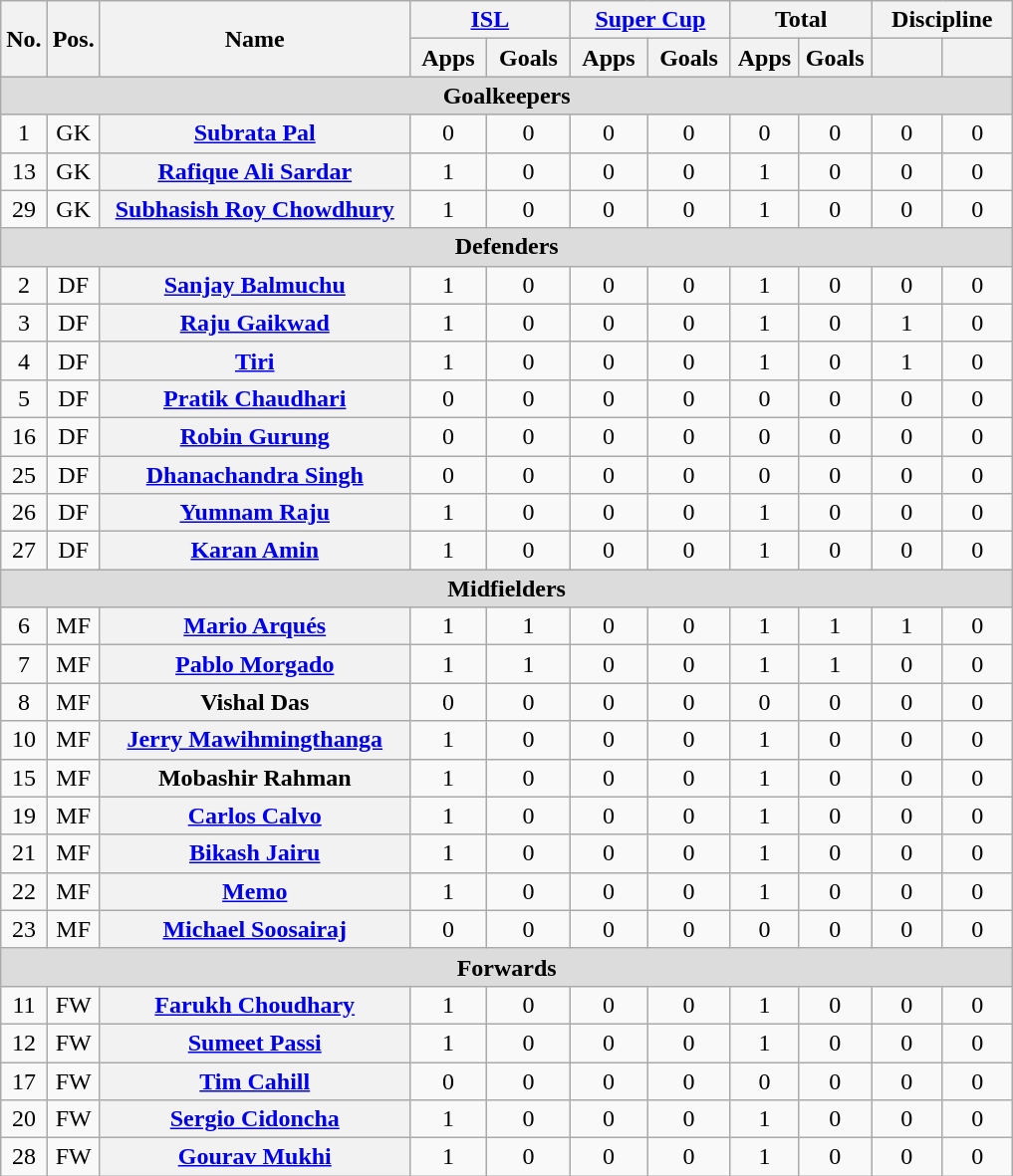<table class="wikitable plainrowheaders" style="text-align:center">
<tr>
<th rowspan="2">No.</th>
<th rowspan="2">Pos.</th>
<th rowspan="2" style="width:200px;">Name</th>
<th colspan="2" style="width:100px;"><a href='#'>ISL</a></th>
<th colspan="2" style="width:100px;"><a href='#'>Super Cup</a></th>
<th colspan="2" style="width:87px;">Total</th>
<th colspan="2" style="width:87px;">Discipline</th>
</tr>
<tr>
<th>Apps</th>
<th>Goals</th>
<th>Apps</th>
<th>Goals</th>
<th>Apps</th>
<th>Goals</th>
<th></th>
<th></th>
</tr>
<tr>
<th colspan=11 style=background:#dcdcdc; text-align:center>Goalkeepers</th>
</tr>
<tr>
<td>1</td>
<td>GK</td>
<th scope="row"> <a href='#'>Subrata Pal</a></th>
<td>0</td>
<td>0</td>
<td>0</td>
<td>0</td>
<td>0</td>
<td>0</td>
<td>0</td>
<td>0</td>
</tr>
<tr>
<td>13</td>
<td>GK</td>
<th scope="row"> <a href='#'>Rafique Ali Sardar</a></th>
<td>1</td>
<td>0</td>
<td>0</td>
<td>0</td>
<td>1</td>
<td>0</td>
<td>0</td>
<td>0</td>
</tr>
<tr>
<td>29</td>
<td>GK</td>
<th scope="row"> <a href='#'>Subhasish Roy Chowdhury</a></th>
<td>1</td>
<td>0</td>
<td>0</td>
<td>0</td>
<td>1</td>
<td>0</td>
<td>0</td>
<td>0</td>
</tr>
<tr>
<th colspan=11 style=background:#dcdcdc; text-align:center>Defenders</th>
</tr>
<tr>
<td>2</td>
<td>DF</td>
<th scope="row"> <a href='#'>Sanjay Balmuchu</a></th>
<td>1</td>
<td>0</td>
<td>0</td>
<td>0</td>
<td>1</td>
<td>0</td>
<td>0</td>
<td>0</td>
</tr>
<tr>
<td>3</td>
<td>DF</td>
<th scope="row"> <a href='#'>Raju Gaikwad</a></th>
<td>1</td>
<td>0</td>
<td>0</td>
<td>0</td>
<td>1</td>
<td>0</td>
<td>1</td>
<td>0</td>
</tr>
<tr>
<td>4</td>
<td>DF</td>
<th scope="row"> <a href='#'>Tiri</a></th>
<td>1</td>
<td>0</td>
<td>0</td>
<td>0</td>
<td>1</td>
<td>0</td>
<td>1</td>
<td>0</td>
</tr>
<tr>
<td>5</td>
<td>DF</td>
<th scope="row"> <a href='#'>Pratik Chaudhari</a></th>
<td>0</td>
<td>0</td>
<td>0</td>
<td>0</td>
<td>0</td>
<td>0</td>
<td>0</td>
<td>0</td>
</tr>
<tr>
<td>16</td>
<td>DF</td>
<th scope="row"> <a href='#'>Robin Gurung</a></th>
<td>0</td>
<td>0</td>
<td>0</td>
<td>0</td>
<td>0</td>
<td>0</td>
<td>0</td>
<td>0</td>
</tr>
<tr>
<td>25</td>
<td>DF</td>
<th scope="row"> <a href='#'>Dhanachandra Singh</a></th>
<td>0</td>
<td>0</td>
<td>0</td>
<td>0</td>
<td>0</td>
<td>0</td>
<td>0</td>
<td>0</td>
</tr>
<tr>
<td>26</td>
<td>DF</td>
<th scope="row"> <a href='#'>Yumnam Raju</a></th>
<td>1</td>
<td>0</td>
<td>0</td>
<td>0</td>
<td>1</td>
<td>0</td>
<td>0</td>
<td>0</td>
</tr>
<tr>
<td>27</td>
<td>DF</td>
<th scope="row"> <a href='#'>Karan Amin</a></th>
<td>1</td>
<td>0</td>
<td>0</td>
<td>0</td>
<td>1</td>
<td>0</td>
<td>0</td>
<td>0</td>
</tr>
<tr>
<th colspan=11 style=background:#dcdcdc; text-align:center>Midfielders</th>
</tr>
<tr>
<td>6</td>
<td>MF</td>
<th scope="row"> <a href='#'>Mario Arqués</a></th>
<td>1</td>
<td>1</td>
<td>0</td>
<td>0</td>
<td>1</td>
<td>1</td>
<td>1</td>
<td>0</td>
</tr>
<tr>
<td>7</td>
<td>MF</td>
<th scope="row"> <a href='#'>Pablo Morgado</a></th>
<td>1</td>
<td>1</td>
<td>0</td>
<td>0</td>
<td>1</td>
<td>1</td>
<td>0</td>
<td>0</td>
</tr>
<tr>
<td>8</td>
<td>MF</td>
<th scope="row"> Vishal Das</th>
<td>0</td>
<td>0</td>
<td>0</td>
<td>0</td>
<td>0</td>
<td>0</td>
<td>0</td>
<td>0</td>
</tr>
<tr>
<td>10</td>
<td>MF</td>
<th scope="row"> <a href='#'>Jerry Mawihmingthanga</a></th>
<td>1</td>
<td>0</td>
<td>0</td>
<td>0</td>
<td>1</td>
<td>0</td>
<td>0</td>
<td>0</td>
</tr>
<tr>
<td>15</td>
<td>MF</td>
<th scope="row"> Mobashir Rahman</th>
<td>1</td>
<td>0</td>
<td>0</td>
<td>0</td>
<td>1</td>
<td>0</td>
<td>0</td>
<td>0</td>
</tr>
<tr>
<td>19</td>
<td>MF</td>
<th scope="row"> <a href='#'>Carlos Calvo</a></th>
<td>1</td>
<td>0</td>
<td>0</td>
<td>0</td>
<td>1</td>
<td>0</td>
<td>0</td>
<td>0</td>
</tr>
<tr>
<td>21</td>
<td>MF</td>
<th scope="row"> <a href='#'>Bikash Jairu</a></th>
<td>1</td>
<td>0</td>
<td>0</td>
<td>0</td>
<td>1</td>
<td>0</td>
<td>0</td>
<td>0</td>
</tr>
<tr>
<td>22</td>
<td>MF</td>
<th scope="row"> <a href='#'>Memo</a></th>
<td>1</td>
<td>0</td>
<td>0</td>
<td>0</td>
<td>1</td>
<td>0</td>
<td>0</td>
<td>0</td>
</tr>
<tr>
<td>23</td>
<td>MF</td>
<th scope="row"> <a href='#'>Michael Soosairaj</a></th>
<td>0</td>
<td>0</td>
<td>0</td>
<td>0</td>
<td>0</td>
<td>0</td>
<td>0</td>
<td>0</td>
</tr>
<tr>
<th colspan=11 style=background:#dcdcdc; text-align:center>Forwards</th>
</tr>
<tr>
<td>11</td>
<td>FW</td>
<th scope="row"> <a href='#'>Farukh Choudhary</a></th>
<td>1</td>
<td>0</td>
<td>0</td>
<td>0</td>
<td>1</td>
<td>0</td>
<td>0</td>
<td>0</td>
</tr>
<tr>
<td>12</td>
<td>FW</td>
<th scope="row"> <a href='#'>Sumeet Passi</a></th>
<td>1</td>
<td>0</td>
<td>0</td>
<td>0</td>
<td>1</td>
<td>0</td>
<td>0</td>
<td>0</td>
</tr>
<tr>
<td>17</td>
<td>FW</td>
<th scope="row"> <a href='#'>Tim Cahill</a></th>
<td>0</td>
<td>0</td>
<td>0</td>
<td>0</td>
<td>0</td>
<td>0</td>
<td>0</td>
<td>0</td>
</tr>
<tr>
<td>20</td>
<td>FW</td>
<th scope="row"> <a href='#'>Sergio Cidoncha</a></th>
<td>1</td>
<td>0</td>
<td>0</td>
<td>0</td>
<td>1</td>
<td>0</td>
<td>0</td>
<td>0</td>
</tr>
<tr>
<td>28</td>
<td>FW</td>
<th scope="row"> <a href='#'>Gourav Mukhi</a></th>
<td>1</td>
<td>0</td>
<td>0</td>
<td>0</td>
<td>1</td>
<td>0</td>
<td>0</td>
<td>0</td>
</tr>
</table>
